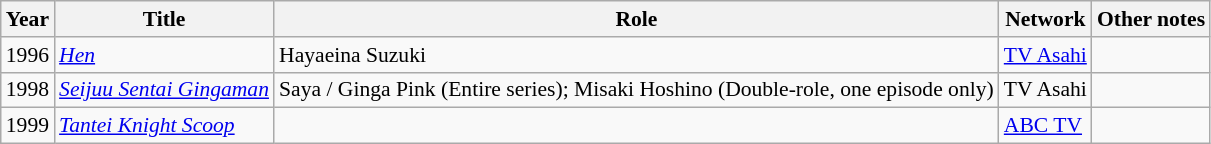<table class="wikitable" style="font-size: 90%;">
<tr>
<th>Year</th>
<th>Title</th>
<th>Role</th>
<th>Network</th>
<th>Other notes</th>
</tr>
<tr>
<td>1996</td>
<td><em><a href='#'>Hen</a></em></td>
<td>Hayaeina Suzuki</td>
<td><a href='#'>TV Asahi</a></td>
<td></td>
</tr>
<tr>
<td>1998</td>
<td><em><a href='#'>Seijuu Sentai Gingaman</a></em></td>
<td>Saya / Ginga Pink (Entire series); Misaki Hoshino (Double-role, one episode only)</td>
<td>TV Asahi</td>
<td></td>
</tr>
<tr>
<td>1999</td>
<td><em><a href='#'>Tantei Knight Scoop</a></em></td>
<td></td>
<td><a href='#'>ABC TV</a></td>
<td></td>
</tr>
</table>
